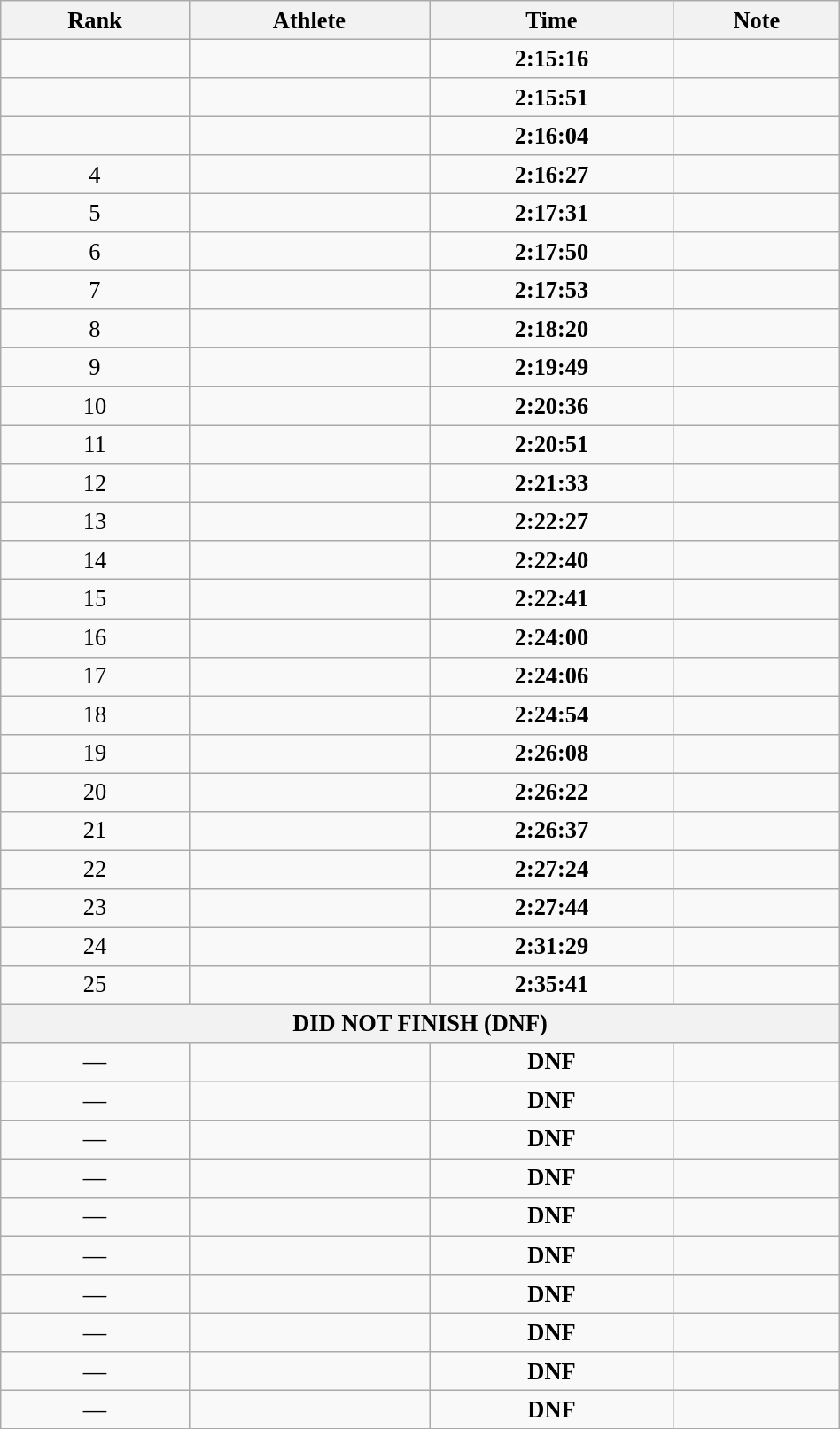<table class="wikitable" style=" text-align:center; font-size:110%;" width="50%">
<tr>
<th>Rank</th>
<th>Athlete</th>
<th>Time</th>
<th>Note</th>
</tr>
<tr>
<td></td>
<td align=left></td>
<td><strong>2:15:16</strong></td>
<td></td>
</tr>
<tr>
<td></td>
<td align=left></td>
<td><strong>2:15:51</strong></td>
<td></td>
</tr>
<tr>
<td></td>
<td align=left></td>
<td><strong>2:16:04</strong></td>
<td></td>
</tr>
<tr>
<td>4</td>
<td align=left></td>
<td><strong>2:16:27</strong></td>
<td></td>
</tr>
<tr>
<td>5</td>
<td align=left></td>
<td><strong>2:17:31</strong></td>
<td></td>
</tr>
<tr>
<td>6</td>
<td align=left></td>
<td><strong>2:17:50</strong></td>
<td></td>
</tr>
<tr>
<td>7</td>
<td align=left></td>
<td><strong>2:17:53</strong></td>
<td></td>
</tr>
<tr>
<td>8</td>
<td align=left></td>
<td><strong>2:18:20</strong></td>
<td></td>
</tr>
<tr>
<td>9</td>
<td align=left></td>
<td><strong>2:19:49</strong></td>
<td></td>
</tr>
<tr>
<td>10</td>
<td align=left></td>
<td><strong>2:20:36</strong></td>
<td></td>
</tr>
<tr>
<td>11</td>
<td align=left></td>
<td><strong>2:20:51</strong></td>
<td></td>
</tr>
<tr>
<td>12</td>
<td align=left></td>
<td><strong>2:21:33</strong></td>
<td></td>
</tr>
<tr>
<td>13</td>
<td align=left></td>
<td><strong>2:22:27</strong></td>
<td></td>
</tr>
<tr>
<td>14</td>
<td align=left></td>
<td><strong>2:22:40</strong></td>
<td></td>
</tr>
<tr>
<td>15</td>
<td align=left></td>
<td><strong>2:22:41</strong></td>
<td></td>
</tr>
<tr>
<td>16</td>
<td align=left></td>
<td><strong>2:24:00</strong></td>
<td></td>
</tr>
<tr>
<td>17</td>
<td align=left></td>
<td><strong>2:24:06</strong></td>
<td></td>
</tr>
<tr>
<td>18</td>
<td align=left></td>
<td><strong>2:24:54</strong></td>
<td></td>
</tr>
<tr>
<td>19</td>
<td align=left></td>
<td><strong>2:26:08</strong></td>
<td></td>
</tr>
<tr>
<td>20</td>
<td align=left></td>
<td><strong>2:26:22</strong></td>
<td></td>
</tr>
<tr>
<td>21</td>
<td align=left></td>
<td><strong>2:26:37</strong></td>
<td></td>
</tr>
<tr>
<td>22</td>
<td align=left></td>
<td><strong>2:27:24</strong></td>
<td></td>
</tr>
<tr>
<td>23</td>
<td align=left></td>
<td><strong>2:27:44</strong></td>
<td></td>
</tr>
<tr>
<td>24</td>
<td align=left></td>
<td><strong>2:31:29</strong></td>
<td></td>
</tr>
<tr>
<td>25</td>
<td align=left></td>
<td><strong>2:35:41</strong></td>
<td></td>
</tr>
<tr>
<th colspan="4">DID NOT FINISH (DNF)</th>
</tr>
<tr>
<td>—</td>
<td align=left></td>
<td><strong>DNF</strong></td>
<td></td>
</tr>
<tr>
<td>—</td>
<td align=left></td>
<td><strong>DNF</strong></td>
<td></td>
</tr>
<tr>
<td>—</td>
<td align=left></td>
<td><strong>DNF</strong></td>
<td></td>
</tr>
<tr>
<td>—</td>
<td align=left></td>
<td><strong>DNF</strong></td>
<td></td>
</tr>
<tr>
<td>—</td>
<td align=left></td>
<td><strong>DNF</strong></td>
<td></td>
</tr>
<tr>
<td>—</td>
<td align=left></td>
<td><strong>DNF</strong></td>
<td></td>
</tr>
<tr>
<td>—</td>
<td align=left></td>
<td><strong>DNF</strong></td>
<td></td>
</tr>
<tr>
<td>—</td>
<td align=left></td>
<td><strong>DNF</strong></td>
<td></td>
</tr>
<tr>
<td>—</td>
<td align=left></td>
<td><strong>DNF</strong></td>
<td></td>
</tr>
<tr>
<td>—</td>
<td align=left></td>
<td><strong>DNF</strong></td>
<td></td>
</tr>
</table>
